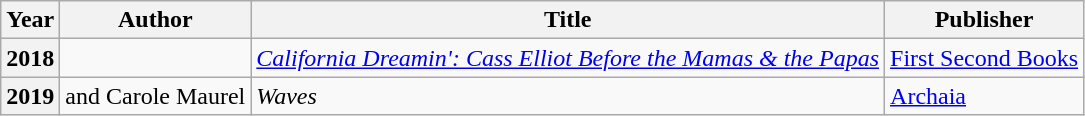<table class="wikitable sortable mw-collapsible">
<tr>
<th>Year</th>
<th>Author</th>
<th>Title</th>
<th>Publisher</th>
</tr>
<tr>
<th>2018</th>
<td></td>
<td><em><a href='#'>California Dreamin': Cass Elliot Before the Mamas & the Papas</a></em></td>
<td><a href='#'>First Second Books</a></td>
</tr>
<tr>
<th>2019</th>
<td> and Carole Maurel</td>
<td><em>Waves</em></td>
<td><a href='#'>Archaia</a></td>
</tr>
</table>
